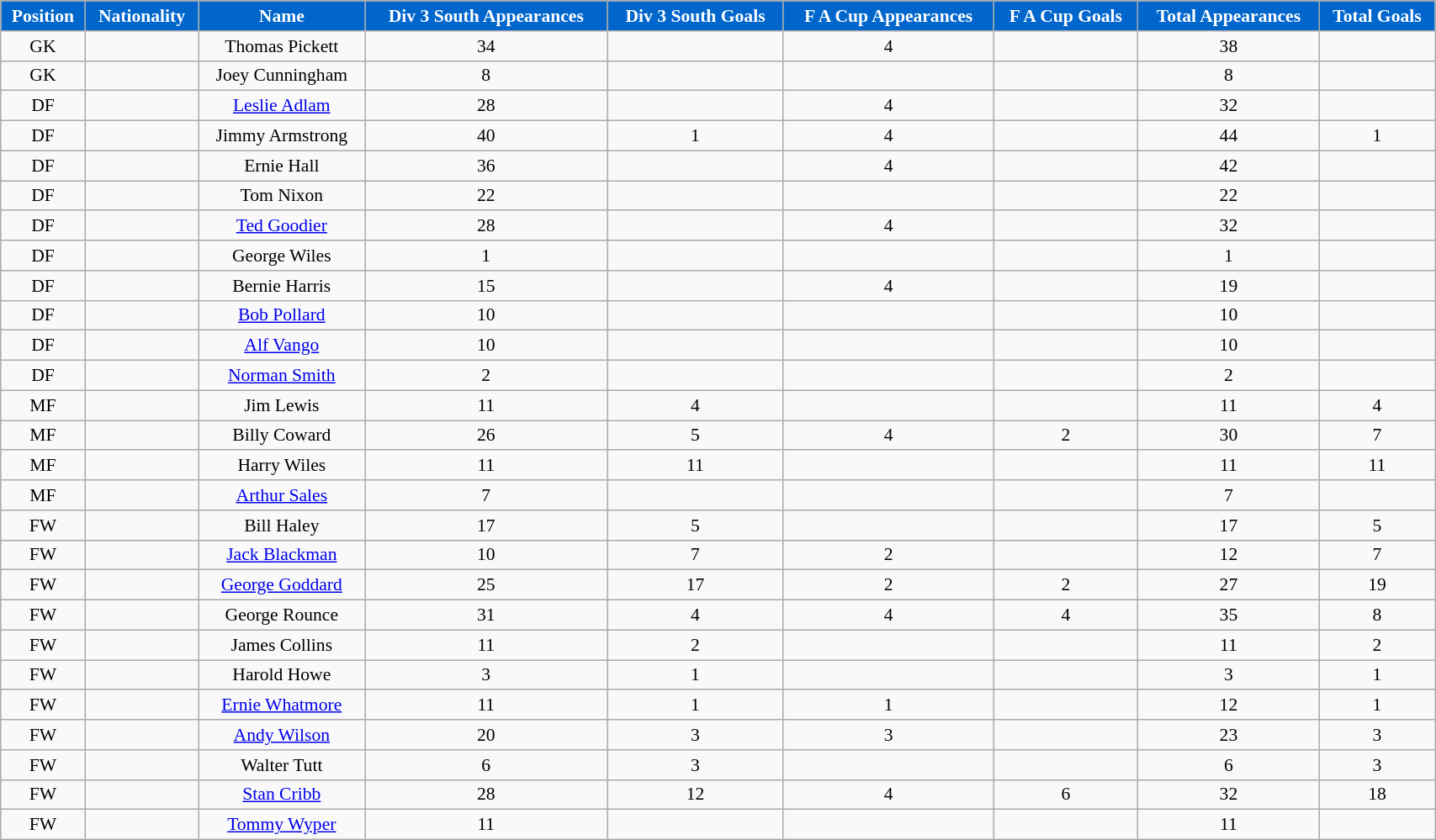<table class="wikitable" style="text-align:center; font-size:90%; width:90%;">
<tr>
<th style="background:#0066CC; color:#FFFFFF; text-align:center;">Position</th>
<th style="background:#0066CC; color:#FFFFFF; text-align:center;">Nationality</th>
<th style="background:#0066CC; color:#FFFFFF; text-align:center;"><strong>Name</strong></th>
<th style="background:#0066CC; color:#FFFFFF; text-align:center;">Div 3 South Appearances</th>
<th style="background:#0066CC; color:#FFFFFF; text-align:center;">Div 3 South Goals</th>
<th style="background:#0066CC; color:#FFFFFF; text-align:center;">F A Cup Appearances</th>
<th style="background:#0066CC; color:#FFFFFF; text-align:center;">F A Cup Goals</th>
<th style="background:#0066CC; color:#FFFFFF; text-align:center;">Total Appearances</th>
<th style="background:#0066CC; color:#FFFFFF; text-align:center;">Total Goals</th>
</tr>
<tr>
<td>GK</td>
<td></td>
<td>Thomas Pickett</td>
<td>34</td>
<td></td>
<td>4</td>
<td></td>
<td>38</td>
<td></td>
</tr>
<tr>
<td>GK</td>
<td></td>
<td>Joey Cunningham</td>
<td>8</td>
<td></td>
<td></td>
<td></td>
<td>8</td>
<td></td>
</tr>
<tr>
<td>DF</td>
<td></td>
<td><a href='#'>Leslie Adlam</a></td>
<td>28</td>
<td></td>
<td>4</td>
<td></td>
<td>32</td>
<td></td>
</tr>
<tr>
<td>DF</td>
<td></td>
<td>Jimmy Armstrong</td>
<td>40</td>
<td>1</td>
<td>4</td>
<td></td>
<td>44</td>
<td>1</td>
</tr>
<tr>
<td>DF</td>
<td></td>
<td>Ernie Hall</td>
<td>36</td>
<td></td>
<td>4</td>
<td></td>
<td>42</td>
<td></td>
</tr>
<tr>
<td>DF</td>
<td></td>
<td>Tom Nixon</td>
<td>22</td>
<td></td>
<td></td>
<td></td>
<td>22</td>
<td></td>
</tr>
<tr>
<td>DF</td>
<td></td>
<td><a href='#'>Ted Goodier</a></td>
<td>28</td>
<td></td>
<td>4</td>
<td></td>
<td>32</td>
<td></td>
</tr>
<tr>
<td>DF</td>
<td></td>
<td>George Wiles</td>
<td>1</td>
<td></td>
<td></td>
<td></td>
<td>1</td>
<td></td>
</tr>
<tr>
<td>DF</td>
<td></td>
<td>Bernie Harris</td>
<td>15</td>
<td></td>
<td>4</td>
<td></td>
<td>19</td>
<td></td>
</tr>
<tr>
<td>DF</td>
<td></td>
<td><a href='#'>Bob Pollard</a></td>
<td>10</td>
<td></td>
<td></td>
<td></td>
<td>10</td>
<td></td>
</tr>
<tr>
<td>DF</td>
<td></td>
<td><a href='#'>Alf Vango</a></td>
<td>10</td>
<td></td>
<td></td>
<td></td>
<td>10</td>
<td></td>
</tr>
<tr>
<td>DF</td>
<td></td>
<td><a href='#'>Norman Smith</a></td>
<td>2</td>
<td></td>
<td></td>
<td></td>
<td>2</td>
<td></td>
</tr>
<tr>
<td>MF</td>
<td></td>
<td>Jim Lewis</td>
<td>11</td>
<td>4</td>
<td></td>
<td></td>
<td>11</td>
<td>4</td>
</tr>
<tr>
<td>MF</td>
<td></td>
<td>Billy Coward</td>
<td>26</td>
<td>5</td>
<td>4</td>
<td>2</td>
<td>30</td>
<td>7</td>
</tr>
<tr>
<td>MF</td>
<td></td>
<td>Harry Wiles</td>
<td>11</td>
<td>11</td>
<td></td>
<td></td>
<td>11</td>
<td>11</td>
</tr>
<tr>
<td>MF</td>
<td></td>
<td><a href='#'>Arthur Sales</a></td>
<td>7</td>
<td></td>
<td></td>
<td></td>
<td>7</td>
<td></td>
</tr>
<tr>
<td>FW</td>
<td></td>
<td>Bill Haley</td>
<td>17</td>
<td>5</td>
<td></td>
<td></td>
<td>17</td>
<td>5</td>
</tr>
<tr>
<td>FW</td>
<td></td>
<td><a href='#'>Jack Blackman</a></td>
<td>10</td>
<td>7</td>
<td>2</td>
<td></td>
<td>12</td>
<td>7</td>
</tr>
<tr>
<td>FW</td>
<td></td>
<td><a href='#'>George Goddard</a></td>
<td>25</td>
<td>17</td>
<td>2</td>
<td>2</td>
<td>27</td>
<td>19</td>
</tr>
<tr>
<td>FW</td>
<td></td>
<td>George Rounce</td>
<td>31</td>
<td>4</td>
<td>4</td>
<td>4</td>
<td>35</td>
<td>8</td>
</tr>
<tr>
<td>FW</td>
<td></td>
<td>James Collins</td>
<td>11</td>
<td>2</td>
<td></td>
<td></td>
<td>11</td>
<td>2</td>
</tr>
<tr>
<td>FW</td>
<td></td>
<td>Harold Howe</td>
<td>3</td>
<td>1</td>
<td></td>
<td></td>
<td>3</td>
<td>1</td>
</tr>
<tr>
<td>FW</td>
<td></td>
<td><a href='#'>Ernie Whatmore</a></td>
<td>11</td>
<td>1</td>
<td>1</td>
<td></td>
<td>12</td>
<td>1</td>
</tr>
<tr>
<td>FW</td>
<td></td>
<td><a href='#'>Andy Wilson</a></td>
<td>20</td>
<td>3</td>
<td>3</td>
<td></td>
<td>23</td>
<td>3</td>
</tr>
<tr>
<td>FW</td>
<td></td>
<td>Walter Tutt</td>
<td>6</td>
<td>3</td>
<td></td>
<td></td>
<td>6</td>
<td>3</td>
</tr>
<tr>
<td>FW</td>
<td></td>
<td><a href='#'>Stan Cribb</a></td>
<td>28</td>
<td>12</td>
<td>4</td>
<td>6</td>
<td>32</td>
<td>18</td>
</tr>
<tr>
<td>FW</td>
<td></td>
<td><a href='#'>Tommy Wyper</a></td>
<td>11</td>
<td></td>
<td></td>
<td></td>
<td>11</td>
<td></td>
</tr>
</table>
